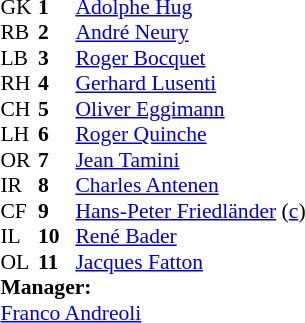<table style="font-size:90%; margin:0.2em auto;" cellspacing="0" cellpadding="0">
<tr>
<th width="25"></th>
<th width="25"></th>
</tr>
<tr>
<td>GK</td>
<td><strong>1</strong></td>
<td><a href='#'>Adolphe Hug</a></td>
</tr>
<tr>
<td>RB</td>
<td><strong>2</strong></td>
<td><a href='#'>André Neury</a></td>
</tr>
<tr>
<td>LB</td>
<td><strong>3</strong></td>
<td><a href='#'>Roger Bocquet</a></td>
</tr>
<tr>
<td>RH</td>
<td><strong>4</strong></td>
<td><a href='#'>Gerhard Lusenti</a></td>
</tr>
<tr>
<td>CH</td>
<td><strong>5</strong></td>
<td><a href='#'>Oliver Eggimann</a></td>
</tr>
<tr>
<td>LH</td>
<td><strong>6</strong></td>
<td><a href='#'>Roger Quinche</a></td>
</tr>
<tr>
<td>OR</td>
<td><strong>7</strong></td>
<td><a href='#'>Jean Tamini</a></td>
</tr>
<tr>
<td>IR</td>
<td><strong>8</strong></td>
<td><a href='#'>Charles Antenen</a></td>
</tr>
<tr>
<td>CF</td>
<td><strong>9</strong></td>
<td><a href='#'>Hans-Peter Friedländer</a> (<a href='#'>c</a>)</td>
</tr>
<tr>
<td>IL</td>
<td><strong>10</strong></td>
<td><a href='#'>René Bader</a></td>
</tr>
<tr>
<td>OL</td>
<td><strong>11</strong></td>
<td><a href='#'>Jacques Fatton</a></td>
</tr>
<tr>
<td colspan=3><strong>Manager:</strong></td>
</tr>
<tr>
<td colspan=4><a href='#'>Franco Andreoli</a></td>
</tr>
</table>
